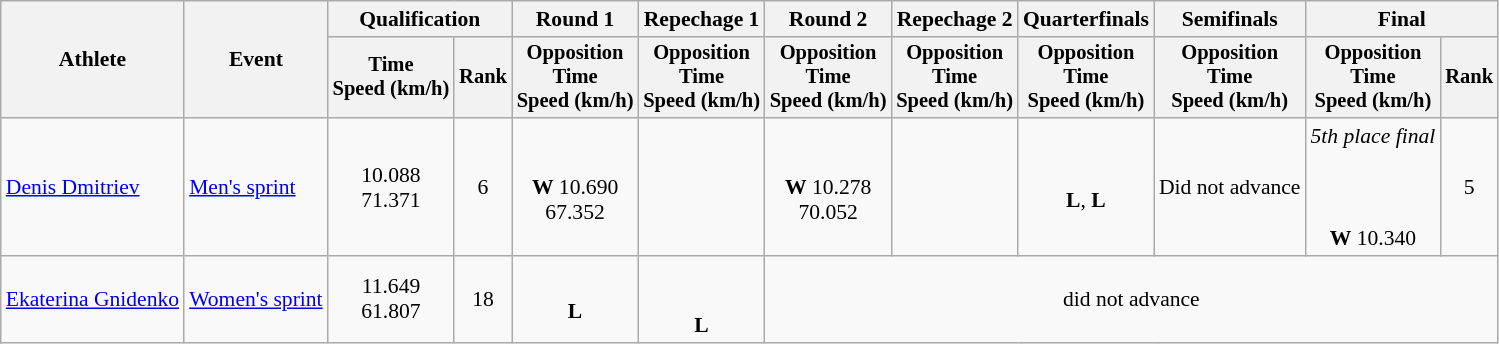<table class="wikitable" style="font-size:90%">
<tr>
<th rowspan="2">Athlete</th>
<th rowspan="2">Event</th>
<th colspan=2>Qualification</th>
<th>Round 1</th>
<th>Repechage 1</th>
<th>Round 2</th>
<th>Repechage 2</th>
<th>Quarterfinals</th>
<th>Semifinals</th>
<th colspan=2>Final</th>
</tr>
<tr style="font-size:95%">
<th>Time<br>Speed (km/h)</th>
<th>Rank</th>
<th>Opposition<br>Time<br>Speed (km/h)</th>
<th>Opposition<br>Time<br>Speed (km/h)</th>
<th>Opposition<br>Time<br>Speed (km/h)</th>
<th>Opposition<br>Time<br>Speed (km/h)</th>
<th>Opposition<br>Time<br>Speed (km/h)</th>
<th>Opposition<br>Time<br>Speed (km/h)</th>
<th>Opposition<br>Time<br>Speed (km/h)</th>
<th>Rank</th>
</tr>
<tr align=center>
<td align=left><a href='#'>Denis Dmitriev</a></td>
<td align=left><a href='#'>Men's sprint</a></td>
<td>10.088<br>71.371</td>
<td>6</td>
<td><br><strong>W</strong> 10.690<br>67.352</td>
<td></td>
<td><br><strong>W</strong> 10.278<br>70.052</td>
<td></td>
<td><br><strong>L</strong>, <strong>L</strong></td>
<td>Did not advance</td>
<td><em>5th place final</em><br><br><br><br><strong>W</strong> 10.340</td>
<td>5</td>
</tr>
<tr align=center>
<td align=left><a href='#'>Ekaterina Gnidenko</a></td>
<td align=left><a href='#'>Women's sprint</a></td>
<td>11.649<br>61.807</td>
<td>18</td>
<td><br><strong>L</strong></td>
<td><br><br><strong>L</strong></td>
<td colspan=6>did not advance</td>
</tr>
</table>
